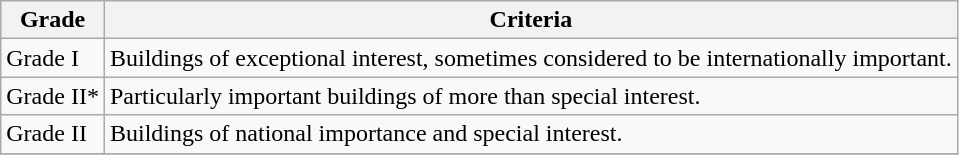<table class="wikitable" border="1">
<tr>
<th>Grade</th>
<th>Criteria</th>
</tr>
<tr>
<td>Grade I</td>
<td>Buildings of exceptional interest, sometimes considered to be internationally important.</td>
</tr>
<tr>
<td>Grade II*</td>
<td>Particularly important buildings of more than special interest.</td>
</tr>
<tr>
<td>Grade II</td>
<td>Buildings of national importance and special interest.</td>
</tr>
<tr>
</tr>
</table>
